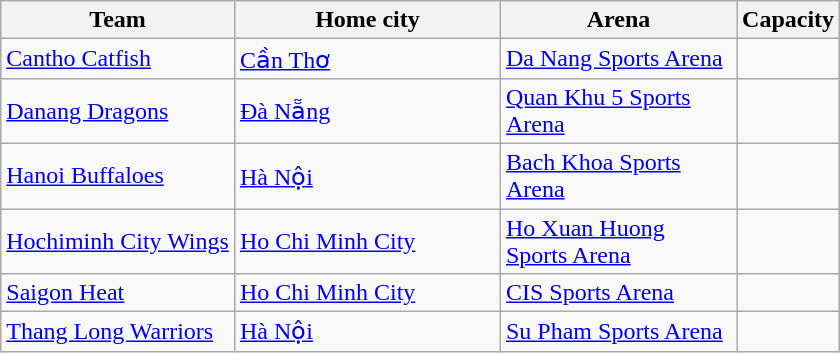<table class="wikitable sortable">
<tr>
<th>Team</th>
<th width=170>Home city</th>
<th width=150>Arena</th>
<th>Capacity</th>
</tr>
<tr>
<td><a href='#'>Cantho Catfish</a></td>
<td><a href='#'>Cần Thơ</a></td>
<td><a href='#'>Da Nang Sports Arena</a></td>
<td style="text-align:center"></td>
</tr>
<tr>
<td><a href='#'>Danang Dragons</a></td>
<td><a href='#'>Đà Nẵng</a></td>
<td><a href='#'>Quan Khu 5 Sports Arena</a></td>
<td style="text-align:center"></td>
</tr>
<tr>
<td><a href='#'>Hanoi Buffaloes</a></td>
<td><a href='#'>Hà Nội</a></td>
<td><a href='#'>Bach Khoa Sports Arena</a></td>
<td style="text-align:center"></td>
</tr>
<tr>
<td><a href='#'>Hochiminh City Wings</a></td>
<td><a href='#'>Ho Chi Minh City</a></td>
<td><a href='#'>Ho Xuan Huong Sports Arena</a></td>
<td style="text-align:center"></td>
</tr>
<tr>
<td><a href='#'>Saigon Heat</a></td>
<td><a href='#'>Ho Chi Minh City</a></td>
<td><a href='#'>CIS Sports Arena</a></td>
<td style="text-align:center"></td>
</tr>
<tr>
<td><a href='#'>Thang Long Warriors</a></td>
<td><a href='#'>Hà Nội</a></td>
<td><a href='#'>Su Pham Sports Arena</a></td>
<td style="text-align:center"></td>
</tr>
</table>
